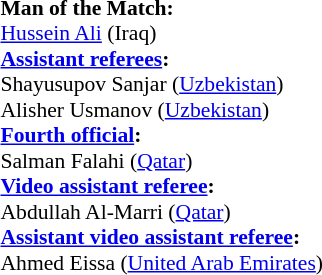<table style="width:100%; font-size:90%;">
<tr>
<td><br><strong>Man of the Match:</strong>
<br> <a href='#'>Hussein Ali</a> (Iraq)<br><strong><a href='#'>Assistant referees</a>:</strong>
<br>Shayusupov Sanjar (<a href='#'>Uzbekistan</a>)
<br>Alisher Usmanov (<a href='#'>Uzbekistan</a>)
<br><strong><a href='#'>Fourth official</a>:</strong>
<br>Salman Falahi (<a href='#'>Qatar</a>)
<br><strong><a href='#'>Video assistant referee</a>:</strong>
<br>Abdullah Al-Marri (<a href='#'>Qatar</a>)
<br><strong><a href='#'>Assistant video assistant referee</a>:</strong>
<br>Ahmed Eissa (<a href='#'>United Arab Emirates</a>)</td>
</tr>
</table>
